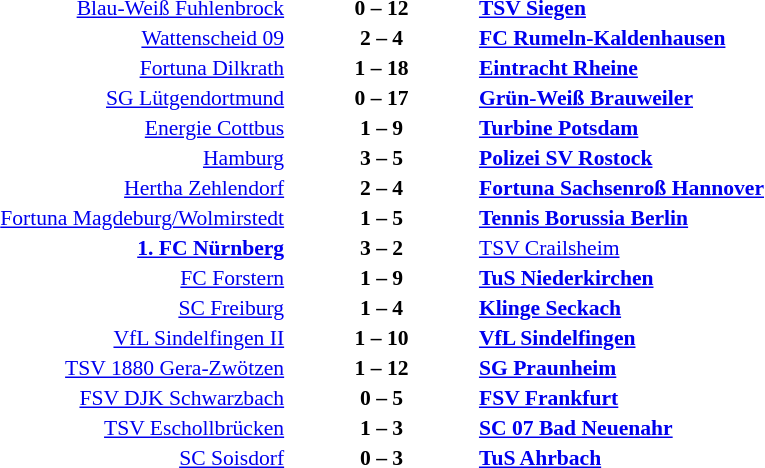<table width=100% cellspacing=1>
<tr>
<th width=25%></th>
<th width=10%></th>
<th width=25%></th>
<th></th>
</tr>
<tr style=font-size:90%>
<td align=right><a href='#'>Blau-Weiß Fuhlenbrock</a></td>
<td align=center><strong>0 – 12</strong></td>
<td><strong><a href='#'>TSV Siegen</a></strong></td>
</tr>
<tr style=font-size:90%>
<td align=right><a href='#'>Wattenscheid 09</a></td>
<td align=center><strong>2 – 4</strong></td>
<td><strong><a href='#'>FC Rumeln-Kaldenhausen</a></strong></td>
</tr>
<tr style=font-size:90%>
<td align=right><a href='#'>Fortuna Dilkrath</a></td>
<td align=center><strong>1 – 18</strong></td>
<td><strong><a href='#'>Eintracht Rheine</a></strong></td>
</tr>
<tr style=font-size:90%>
<td align=right><a href='#'>SG Lütgendortmund</a></td>
<td align=center><strong>0 – 17</strong></td>
<td><strong><a href='#'>Grün-Weiß Brauweiler</a></strong></td>
</tr>
<tr style=font-size:90%>
<td align=right><a href='#'>Energie Cottbus</a></td>
<td align=center><strong>1 – 9</strong></td>
<td><strong><a href='#'>Turbine Potsdam</a></strong></td>
</tr>
<tr style=font-size:90%>
<td align=right><a href='#'>Hamburg</a></td>
<td align=center><strong>3 – 5</strong></td>
<td><strong><a href='#'>Polizei SV Rostock</a></strong></td>
</tr>
<tr style=font-size:90%>
<td align=right><a href='#'>Hertha Zehlendorf</a></td>
<td align=center><strong>2 – 4</strong></td>
<td><strong><a href='#'>Fortuna Sachsenroß Hannover</a></strong></td>
</tr>
<tr style=font-size:90%>
<td align=right><a href='#'>Fortuna Magdeburg/Wolmirstedt</a></td>
<td align=center><strong>1 – 5</strong></td>
<td><strong><a href='#'>Tennis Borussia Berlin</a></strong></td>
</tr>
<tr style=font-size:90%>
<td align=right><strong><a href='#'>1. FC Nürnberg</a></strong></td>
<td align=center><strong>3 – 2</strong></td>
<td><a href='#'>TSV Crailsheim</a></td>
</tr>
<tr style=font-size:90%>
<td align=right><a href='#'>FC Forstern</a></td>
<td align=center><strong>1 – 9</strong></td>
<td><strong><a href='#'>TuS Niederkirchen</a></strong></td>
</tr>
<tr style=font-size:90%>
<td align=right><a href='#'>SC Freiburg</a></td>
<td align=center><strong>1 – 4</strong></td>
<td><strong><a href='#'>Klinge Seckach</a></strong></td>
</tr>
<tr style=font-size:90%>
<td align=right><a href='#'>VfL Sindelfingen II</a></td>
<td align=center><strong>1 – 10</strong></td>
<td><strong><a href='#'>VfL Sindelfingen</a></strong></td>
</tr>
<tr style=font-size:90%>
<td align=right><a href='#'>TSV 1880 Gera-Zwötzen</a></td>
<td align=center><strong>1 – 12</strong></td>
<td><strong><a href='#'>SG Praunheim</a></strong></td>
</tr>
<tr style=font-size:90%>
<td align=right><a href='#'>FSV DJK Schwarzbach</a></td>
<td align=center><strong>0 – 5</strong></td>
<td><strong><a href='#'>FSV Frankfurt</a></strong></td>
</tr>
<tr style=font-size:90%>
<td align=right><a href='#'>TSV Eschollbrücken</a></td>
<td align=center><strong>1 – 3</strong></td>
<td><strong><a href='#'>SC 07 Bad Neuenahr</a></strong></td>
</tr>
<tr style=font-size:90%>
<td align=right><a href='#'>SC Soisdorf</a></td>
<td align=center><strong>0 – 3</strong></td>
<td><strong><a href='#'>TuS Ahrbach</a></strong></td>
</tr>
</table>
